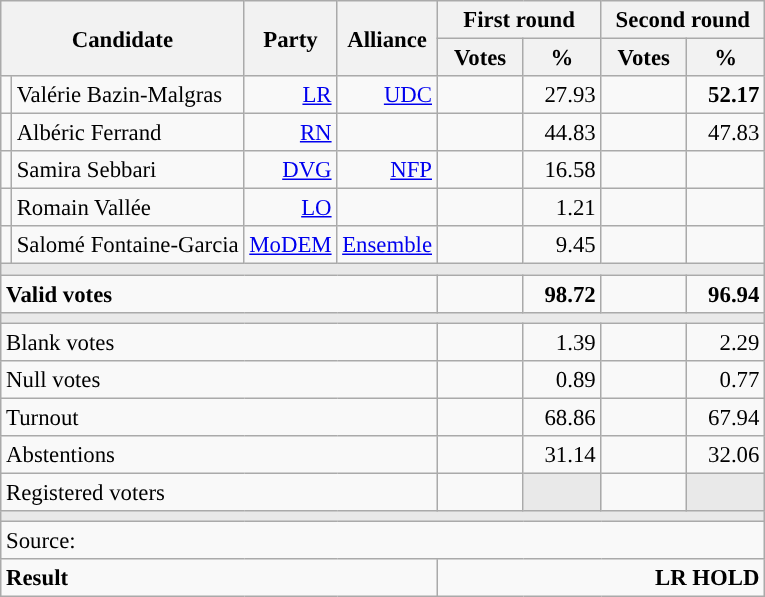<table class="wikitable" style="text-align:right;font-size:95%;">
<tr>
<th colspan="2" rowspan="2">Candidate</th>
<th colspan="1" rowspan="2">Party</th>
<th colspan="1" rowspan="2">Alliance</th>
<th colspan="2">First round</th>
<th colspan="2">Second round</th>
</tr>
<tr>
<th style="width:50px;">Votes</th>
<th style="width:45px;">%</th>
<th style="width:50px;">Votes</th>
<th style="width:45px;">%</th>
</tr>
<tr>
<td style="color:inherit;background:"></td>
<td style="text-align:left;">Valérie Bazin-Malgras</td>
<td><a href='#'>LR</a></td>
<td><a href='#'>UDC</a></td>
<td></td>
<td>27.93</td>
<td><strong></strong></td>
<td><strong>52.17</strong></td>
</tr>
<tr>
<td style="color:inherit;background:"></td>
<td style="text-align:left;">Albéric Ferrand</td>
<td><a href='#'>RN</a></td>
<td></td>
<td></td>
<td>44.83</td>
<td></td>
<td>47.83</td>
</tr>
<tr>
<td style="color:inherit;background:"></td>
<td style="text-align:left;">Samira Sebbari</td>
<td><a href='#'>DVG</a></td>
<td><a href='#'>NFP</a></td>
<td></td>
<td>16.58</td>
<td></td>
<td></td>
</tr>
<tr>
<td style="color:inherit;background:"></td>
<td style="text-align:left;">Romain Vallée</td>
<td><a href='#'>LO</a></td>
<td></td>
<td></td>
<td>1.21</td>
<td></td>
<td></td>
</tr>
<tr>
<td style="color:inherit;background:"></td>
<td style="text-align:left;">Salomé Fontaine-Garcia</td>
<td><a href='#'>MoDEM</a></td>
<td><a href='#'>Ensemble</a></td>
<td></td>
<td>9.45</td>
<td></td>
<td></td>
</tr>
<tr>
<td colspan="8" style="background:#E9E9E9;"></td>
</tr>
<tr style="font-weight:bold;">
<td colspan="4" style="text-align:left;">Valid votes</td>
<td></td>
<td>98.72</td>
<td></td>
<td>96.94</td>
</tr>
<tr>
<td colspan="8" style="background:#E9E9E9;"></td>
</tr>
<tr>
<td colspan="4" style="text-align:left;">Blank votes</td>
<td></td>
<td>1.39</td>
<td></td>
<td>2.29</td>
</tr>
<tr>
<td colspan="4" style="text-align:left;">Null votes</td>
<td></td>
<td>0.89</td>
<td></td>
<td>0.77</td>
</tr>
<tr>
<td colspan="4" style="text-align:left;">Turnout</td>
<td></td>
<td>68.86</td>
<td></td>
<td>67.94</td>
</tr>
<tr>
<td colspan="4" style="text-align:left;">Abstentions</td>
<td></td>
<td>31.14</td>
<td></td>
<td>32.06</td>
</tr>
<tr>
<td colspan="4" style="text-align:left;">Registered voters</td>
<td></td>
<td style="background:#E9E9E9;"></td>
<td></td>
<td style="background:#E9E9E9;"></td>
</tr>
<tr>
<td colspan="8" style="background:#E9E9E9;"></td>
</tr>
<tr>
<td colspan="8" style="text-align:left;">Source: </td>
</tr>
<tr style="font-weight:bold">
<td colspan="4" style="text-align:left;">Result</td>
<td colspan="4" style="background-color:">LR HOLD</td>
</tr>
</table>
